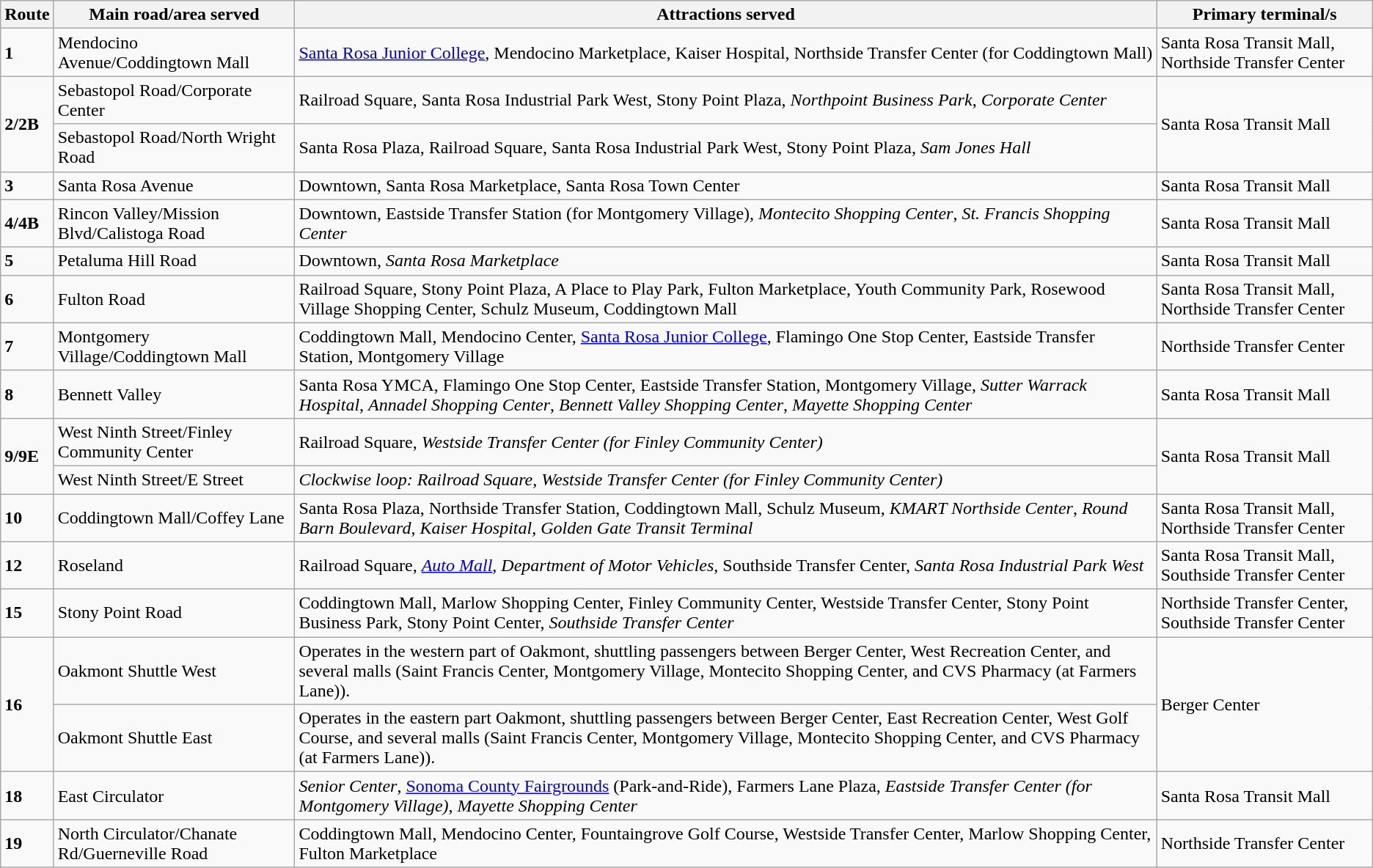<table class="wikitable" style="text-size: 90%;">
<tr>
<th>Route</th>
<th>Main road/area served</th>
<th>Attractions served</th>
<th>Primary terminal/s</th>
</tr>
<tr>
<td><strong>1</strong></td>
<td>Mendocino Avenue/Coddingtown Mall</td>
<td><a href='#'>Santa Rosa Junior College</a>, Mendocino Marketplace, Kaiser Hospital, Northside Transfer Center (for Coddingtown Mall)</td>
<td>Santa Rosa Transit Mall, Northside Transfer Center</td>
</tr>
<tr>
<td rowspan="2"><strong>2/2B</strong></td>
<td>Sebastopol Road/Corporate Center</td>
<td>Railroad Square, Santa Rosa Industrial Park West, Stony Point Plaza, <em>Northpoint Business Park</em>, <em>Corporate Center</em></td>
<td rowspan="2">Santa Rosa Transit Mall</td>
</tr>
<tr>
<td>Sebastopol Road/North Wright Road</td>
<td>Santa Rosa Plaza, Railroad Square, Santa Rosa Industrial Park West, Stony Point Plaza, <em>Sam Jones Hall</em></td>
</tr>
<tr>
<td><strong>3</strong></td>
<td>Santa Rosa Avenue</td>
<td>Downtown, Santa Rosa Marketplace, Santa Rosa Town Center</td>
<td>Santa Rosa Transit Mall</td>
</tr>
<tr>
<td><strong>4/4B</strong></td>
<td>Rincon Valley/Mission Blvd/Calistoga Road</td>
<td>Downtown, Eastside Transfer Station (for Montgomery Village), <em>Montecito Shopping Center</em>, <em>St. Francis Shopping Center</em></td>
<td>Santa Rosa Transit Mall</td>
</tr>
<tr>
<td><strong>5</strong></td>
<td>Petaluma Hill Road</td>
<td>Downtown, <em>Santa Rosa Marketplace</em></td>
<td>Santa Rosa Transit Mall</td>
</tr>
<tr>
<td><strong>6</strong></td>
<td>Fulton Road</td>
<td>Railroad Square, Stony Point Plaza, A Place to Play Park, Fulton Marketplace, Youth Community Park, Rosewood Village Shopping Center, Schulz Museum, Coddingtown Mall</td>
<td>Santa Rosa Transit Mall, Northside Transfer Center</td>
</tr>
<tr>
<td><strong>7</strong></td>
<td>Montgomery Village/Coddingtown Mall</td>
<td>Coddingtown Mall, Mendocino Center, <a href='#'>Santa Rosa Junior College</a>, Flamingo One Stop Center, Eastside Transfer Station, Montgomery Village</td>
<td>Northside Transfer Center</td>
</tr>
<tr>
<td><strong>8</strong></td>
<td>Bennett Valley</td>
<td>Santa Rosa YMCA, Flamingo One Stop Center, Eastside Transfer Station, Montgomery Village, <em>Sutter Warrack Hospital</em>, <em>Annadel Shopping Center</em>, <em>Bennett Valley Shopping Center</em>, <em>Mayette Shopping Center</em></td>
<td>Santa Rosa Transit Mall</td>
</tr>
<tr>
<td rowspan="2"><strong>9/9E</strong></td>
<td>West Ninth Street/Finley Community Center</td>
<td>Railroad Square, <em>Westside Transfer Center (for Finley Community Center)</em></td>
<td rowspan="2">Santa Rosa Transit Mall</td>
</tr>
<tr>
<td>West Ninth Street/E Street</td>
<td><em>Clockwise loop: Railroad Square, Westside Transfer Center (for Finley Community Center)</em></td>
</tr>
<tr>
<td><strong>10</strong></td>
<td>Coddingtown Mall/Coffey Lane</td>
<td>Santa Rosa Plaza, Northside Transfer Station, Coddingtown Mall, Schulz Museum, <em>KMART Northside Center</em>, <em>Round Barn Boulevard</em>, <em>Kaiser Hospital</em>, <em>Golden Gate Transit Terminal</em></td>
<td>Santa Rosa Transit Mall, Northside Transfer Center</td>
</tr>
<tr>
<td><strong>12</strong></td>
<td>Roseland</td>
<td>Railroad Square, <em><a href='#'>Auto Mall</a></em>, <em>Department of Motor Vehicles</em>, Southside Transfer Center, <em>Santa Rosa Industrial Park West</em></td>
<td>Santa Rosa Transit Mall, Southside Transfer Center</td>
</tr>
<tr>
<td><strong>15</strong></td>
<td>Stony Point Road</td>
<td>Coddingtown Mall, Marlow Shopping Center, Finley Community Center, Westside Transfer Center, Stony Point Business Park, Stony Point Center, <em>Southside Transfer Center</em></td>
<td>Northside Transfer Center, Southside Transfer Center</td>
</tr>
<tr>
<td rowspan="2"><strong>16</strong></td>
<td>Oakmont Shuttle West</td>
<td>Operates in the western part of Oakmont, shuttling passengers between Berger Center, West Recreation Center, and several malls (Saint Francis Center, Montgomery Village, Montecito Shopping Center, and CVS Pharmacy (at Farmers Lane)).</td>
<td rowspan="2">Berger Center</td>
</tr>
<tr>
<td>Oakmont Shuttle East</td>
<td>Operates in the eastern part Oakmont, shuttling passengers between Berger Center, East Recreation Center, West Golf Course, and several malls (Saint Francis Center, Montgomery Village, Montecito Shopping Center, and CVS Pharmacy (at Farmers Lane)).</td>
</tr>
<tr>
<td><strong>18</strong></td>
<td>East Circulator</td>
<td><em>Senior Center</em>, <a href='#'>Sonoma County Fairgrounds</a> (Park-and-Ride), Farmers Lane Plaza, <em>Eastside Transfer Center (for Montgomery Village)</em>, <em>Mayette Shopping Center</em></td>
<td>Santa Rosa Transit Mall</td>
</tr>
<tr>
<td><strong>19</strong></td>
<td>North Circulator/Chanate Rd/Guerneville Road</td>
<td>Coddingtown Mall, Mendocino Center, Fountaingrove Golf Course, Westside Transfer Center, Marlow Shopping Center, Fulton Marketplace</td>
<td>Northside Transfer Center</td>
</tr>
</table>
